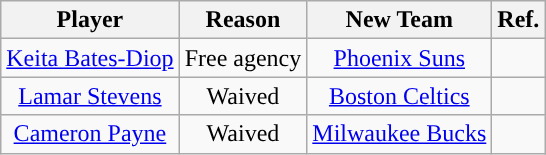<table class="wikitable sortable sortable" style="text-align: center">
<tr>
<th>Player</th>
<th>Reason</th>
<th>New Team</th>
<th>Ref.</th>
</tr>
<tr>
<td><a href='#'>Keita Bates-Diop</a></td>
<td>Free agency</td>
<td><a href='#'>Phoenix Suns</a></td>
<td></td>
</tr>
<tr>
<td><a href='#'>Lamar Stevens</a></td>
<td>Waived</td>
<td><a href='#'>Boston Celtics</a></td>
<td></td>
</tr>
<tr>
<td><a href='#'>Cameron Payne</a></td>
<td>Waived</td>
<td><a href='#'>Milwaukee Bucks</a></td>
<td></td>
</tr>
</table>
